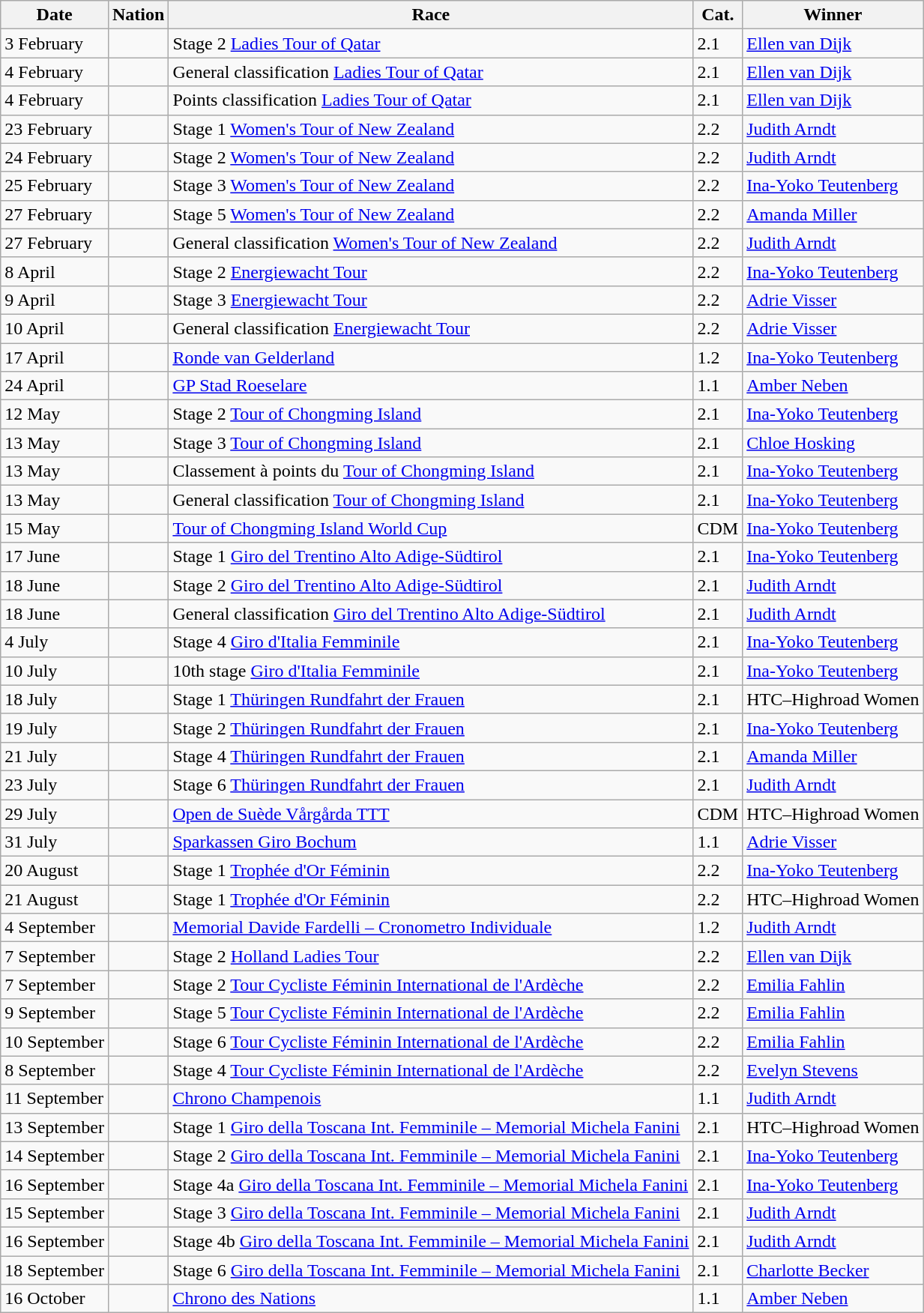<table class="wikitable sortable">
<tr>
<th>Date</th>
<th>Nation</th>
<th>Race</th>
<th>Cat.</th>
<th>Winner</th>
</tr>
<tr>
<td>3 February</td>
<td></td>
<td>Stage 2 <a href='#'>Ladies Tour of Qatar</a></td>
<td>2.1</td>
<td>  <a href='#'>Ellen van Dijk</a></td>
</tr>
<tr>
<td>4 February</td>
<td></td>
<td>General classification <a href='#'>Ladies Tour of Qatar</a></td>
<td>2.1</td>
<td>  <a href='#'>Ellen van Dijk</a></td>
</tr>
<tr>
<td>4 February</td>
<td></td>
<td>Points classification <a href='#'>Ladies Tour of Qatar</a></td>
<td>2.1</td>
<td>  <a href='#'>Ellen van Dijk</a></td>
</tr>
<tr>
<td>23 February</td>
<td></td>
<td>Stage 1 <a href='#'>Women's Tour of New Zealand</a></td>
<td>2.2</td>
<td>  <a href='#'>Judith Arndt</a></td>
</tr>
<tr>
<td>24 February</td>
<td></td>
<td>Stage 2 <a href='#'>Women's Tour of New Zealand</a></td>
<td>2.2</td>
<td>  <a href='#'>Judith Arndt</a></td>
</tr>
<tr>
<td>25 February</td>
<td></td>
<td>Stage 3 <a href='#'>Women's Tour of New Zealand</a></td>
<td>2.2</td>
<td>  <a href='#'>Ina-Yoko Teutenberg</a></td>
</tr>
<tr>
<td>27 February</td>
<td></td>
<td>Stage 5 <a href='#'>Women's Tour of New Zealand</a></td>
<td>2.2</td>
<td>  <a href='#'>Amanda Miller</a></td>
</tr>
<tr>
<td>27 February</td>
<td></td>
<td>General classification <a href='#'>Women's Tour of New Zealand</a></td>
<td>2.2</td>
<td>  <a href='#'>Judith Arndt</a></td>
</tr>
<tr>
<td>8 April</td>
<td></td>
<td>Stage 2 <a href='#'>Energiewacht Tour</a></td>
<td>2.2</td>
<td>  <a href='#'>Ina-Yoko Teutenberg</a></td>
</tr>
<tr>
<td>9 April</td>
<td></td>
<td>Stage 3 <a href='#'>Energiewacht Tour</a></td>
<td>2.2</td>
<td>  <a href='#'>Adrie Visser</a></td>
</tr>
<tr>
<td>10 April</td>
<td></td>
<td>General classification <a href='#'>Energiewacht Tour</a></td>
<td>2.2</td>
<td>  <a href='#'>Adrie Visser</a></td>
</tr>
<tr>
<td>17 April</td>
<td></td>
<td><a href='#'>Ronde van Gelderland</a></td>
<td>1.2</td>
<td>  <a href='#'>Ina-Yoko Teutenberg</a></td>
</tr>
<tr>
<td>24 April</td>
<td></td>
<td><a href='#'>GP Stad Roeselare</a></td>
<td>1.1</td>
<td>  <a href='#'>Amber Neben</a></td>
</tr>
<tr>
<td>12 May</td>
<td></td>
<td>Stage 2 <a href='#'>Tour of Chongming Island</a></td>
<td>2.1</td>
<td>  <a href='#'>Ina-Yoko Teutenberg</a></td>
</tr>
<tr>
<td>13 May</td>
<td></td>
<td>Stage 3 <a href='#'>Tour of Chongming Island</a></td>
<td>2.1</td>
<td> <a href='#'>Chloe Hosking</a></td>
</tr>
<tr>
<td>13 May</td>
<td></td>
<td>Classement à points du <a href='#'>Tour of Chongming Island</a></td>
<td>2.1</td>
<td>  <a href='#'>Ina-Yoko Teutenberg</a></td>
</tr>
<tr>
<td>13 May</td>
<td></td>
<td>General classification <a href='#'>Tour of Chongming Island</a></td>
<td>2.1</td>
<td>  <a href='#'>Ina-Yoko Teutenberg</a></td>
</tr>
<tr>
<td>15 May</td>
<td></td>
<td><a href='#'>Tour of Chongming Island World Cup</a></td>
<td>CDM</td>
<td>  <a href='#'>Ina-Yoko Teutenberg</a></td>
</tr>
<tr>
<td>17 June</td>
<td></td>
<td>Stage 1 <a href='#'>Giro del Trentino Alto Adige-Südtirol</a></td>
<td>2.1</td>
<td>  <a href='#'>Ina-Yoko Teutenberg</a></td>
</tr>
<tr>
<td>18 June</td>
<td></td>
<td>Stage 2 <a href='#'>Giro del Trentino Alto Adige-Südtirol</a></td>
<td>2.1</td>
<td>  <a href='#'>Judith Arndt</a></td>
</tr>
<tr>
<td>18 June</td>
<td></td>
<td>General classification <a href='#'>Giro del Trentino Alto Adige-Südtirol</a></td>
<td>2.1</td>
<td>  <a href='#'>Judith Arndt</a></td>
</tr>
<tr>
<td>4 July</td>
<td></td>
<td>Stage 4 <a href='#'>Giro d'Italia Femminile</a></td>
<td>2.1</td>
<td>  <a href='#'>Ina-Yoko Teutenberg</a></td>
</tr>
<tr>
<td>10 July</td>
<td></td>
<td>10th stage <a href='#'>Giro d'Italia Femminile</a></td>
<td>2.1</td>
<td>  <a href='#'>Ina-Yoko Teutenberg</a></td>
</tr>
<tr>
<td>18 July</td>
<td></td>
<td>Stage 1 <a href='#'>Thüringen Rundfahrt der Frauen</a></td>
<td>2.1</td>
<td>HTC–Highroad Women</td>
</tr>
<tr>
<td>19 July</td>
<td></td>
<td>Stage 2 <a href='#'>Thüringen Rundfahrt der Frauen</a></td>
<td>2.1</td>
<td>  <a href='#'>Ina-Yoko Teutenberg</a></td>
</tr>
<tr>
<td>21 July</td>
<td></td>
<td>Stage 4 <a href='#'>Thüringen Rundfahrt der Frauen</a></td>
<td>2.1</td>
<td>  <a href='#'>Amanda Miller</a></td>
</tr>
<tr>
<td>23 July</td>
<td></td>
<td>Stage 6 <a href='#'>Thüringen Rundfahrt der Frauen</a></td>
<td>2.1</td>
<td>  <a href='#'>Judith Arndt</a></td>
</tr>
<tr>
<td>29 July</td>
<td></td>
<td><a href='#'>Open de Suède Vårgårda TTT</a></td>
<td>CDM</td>
<td>HTC–Highroad Women</td>
</tr>
<tr>
<td>31 July</td>
<td></td>
<td><a href='#'>Sparkassen Giro Bochum</a></td>
<td>1.1</td>
<td>  <a href='#'>Adrie Visser</a></td>
</tr>
<tr>
<td>20 August</td>
<td></td>
<td>Stage 1 <a href='#'>Trophée d'Or Féminin</a></td>
<td>2.2</td>
<td>  <a href='#'>Ina-Yoko Teutenberg</a></td>
</tr>
<tr>
<td>21 August</td>
<td></td>
<td>Stage 1 <a href='#'>Trophée d'Or Féminin</a></td>
<td>2.2</td>
<td>HTC–Highroad Women</td>
</tr>
<tr>
<td>4 September</td>
<td></td>
<td><a href='#'>Memorial Davide Fardelli – Cronometro Individuale</a></td>
<td>1.2</td>
<td>  <a href='#'>Judith Arndt</a></td>
</tr>
<tr>
<td>7 September</td>
<td></td>
<td>Stage 2 <a href='#'>Holland Ladies Tour</a></td>
<td>2.2</td>
<td>  <a href='#'>Ellen van Dijk</a></td>
</tr>
<tr>
<td>7 September</td>
<td></td>
<td>Stage 2 <a href='#'>Tour Cycliste Féminin International de l'Ardèche</a></td>
<td>2.2</td>
<td> <a href='#'>Emilia Fahlin</a></td>
</tr>
<tr>
<td>9 September</td>
<td></td>
<td>Stage 5 <a href='#'>Tour Cycliste Féminin International de l'Ardèche</a></td>
<td>2.2</td>
<td> <a href='#'>Emilia Fahlin</a></td>
</tr>
<tr>
<td>10 September</td>
<td></td>
<td>Stage 6 <a href='#'>Tour Cycliste Féminin International de l'Ardèche</a></td>
<td>2.2</td>
<td> <a href='#'>Emilia Fahlin</a></td>
</tr>
<tr>
<td>8 September</td>
<td></td>
<td>Stage 4 <a href='#'>Tour Cycliste Féminin International de l'Ardèche</a></td>
<td>2.2</td>
<td>  <a href='#'>Evelyn Stevens</a></td>
</tr>
<tr>
<td>11 September</td>
<td></td>
<td><a href='#'>Chrono Champenois</a></td>
<td>1.1</td>
<td>  <a href='#'>Judith Arndt</a></td>
</tr>
<tr>
<td>13 September</td>
<td></td>
<td>Stage 1 <a href='#'>Giro della Toscana Int. Femminile – Memorial Michela Fanini</a></td>
<td>2.1</td>
<td>HTC–Highroad Women</td>
</tr>
<tr>
<td>14 September</td>
<td></td>
<td>Stage 2 <a href='#'>Giro della Toscana Int. Femminile – Memorial Michela Fanini</a></td>
<td>2.1</td>
<td>  <a href='#'>Ina-Yoko Teutenberg</a></td>
</tr>
<tr>
<td>16 September</td>
<td></td>
<td>Stage 4a <a href='#'>Giro della Toscana Int. Femminile – Memorial Michela Fanini</a></td>
<td>2.1</td>
<td>  <a href='#'>Ina-Yoko Teutenberg</a></td>
</tr>
<tr>
<td>15 September</td>
<td></td>
<td>Stage 3 <a href='#'>Giro della Toscana Int. Femminile – Memorial Michela Fanini</a></td>
<td>2.1</td>
<td>  <a href='#'>Judith Arndt</a></td>
</tr>
<tr>
<td>16 September</td>
<td></td>
<td>Stage 4b <a href='#'>Giro della Toscana Int. Femminile – Memorial Michela Fanini</a></td>
<td>2.1</td>
<td>  <a href='#'>Judith Arndt</a></td>
</tr>
<tr>
<td>18 September</td>
<td></td>
<td>Stage 6 <a href='#'>Giro della Toscana Int. Femminile – Memorial Michela Fanini</a></td>
<td>2.1</td>
<td>  <a href='#'>Charlotte Becker</a></td>
</tr>
<tr>
<td>16 October</td>
<td></td>
<td><a href='#'>Chrono des Nations</a></td>
<td>1.1</td>
<td> <a href='#'>Amber Neben</a></td>
</tr>
</table>
